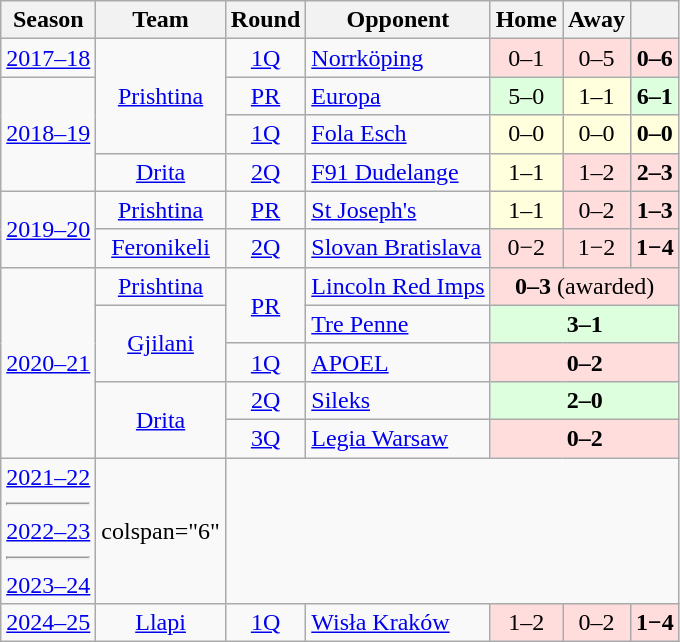<table class="wikitable" style="text-align: center;">
<tr>
<th>Season</th>
<th>Team</th>
<th>Round</th>
<th>Opponent</th>
<th>Home</th>
<th>Away</th>
<th></th>
</tr>
<tr>
<td><a href='#'>2017–18</a></td>
<td rowspan="3"><a href='#'>Prishtina</a></td>
<td><a href='#'>1Q</a></td>
<td align="left"> <a href='#'>Norrköping</a></td>
<td bgcolor="#FFDDDD">0–1</td>
<td bgcolor="#FFDDDD">0–5</td>
<td bgcolor="#FFDDDD"><strong>0–6</strong></td>
</tr>
<tr>
<td rowspan="3"><a href='#'>2018–19</a></td>
<td><a href='#'>PR</a></td>
<td align="left"> <a href='#'>Europa</a></td>
<td bgcolor="#DDFFDD">5–0</td>
<td bgcolor="#FFFFDD">1–1</td>
<td bgcolor="#DDFFDD"><strong>6–1</strong></td>
</tr>
<tr>
<td><a href='#'>1Q</a></td>
<td align="left"> <a href='#'>Fola Esch</a></td>
<td bgcolor="#FFFFDD">0–0 </td>
<td bgcolor="#FFFFDD">0–0</td>
<td bgcolor="#FFFFDD"><strong>0–0 </strong></td>
</tr>
<tr>
<td><a href='#'>Drita</a></td>
<td><a href='#'>2Q</a></td>
<td align="left"> <a href='#'>F91 Dudelange</a></td>
<td bgcolor="#FFFFDD">1–1</td>
<td bgcolor="#FFDDDD">1–2</td>
<td bgcolor="#FFDDDD"><strong>2–3</strong></td>
</tr>
<tr>
<td rowspan="2"><a href='#'>2019–20</a></td>
<td><a href='#'>Prishtina</a></td>
<td><a href='#'>PR</a></td>
<td align="left"> <a href='#'>St Joseph's</a></td>
<td bgcolor="#FFFFDD">1–1</td>
<td bgcolor="#FFDDDD">0–2</td>
<td bgcolor="#FFDDDD"><strong>1–3</strong></td>
</tr>
<tr>
<td><a href='#'>Feronikeli</a></td>
<td><a href='#'>2Q</a></td>
<td align="left"> <a href='#'>Slovan Bratislava</a></td>
<td bgcolor="#FFDDDD">0−2</td>
<td bgcolor="#FFDDDD">1−2</td>
<td bgcolor="#FFDDDD"><strong>1−4</strong></td>
</tr>
<tr>
<td rowspan="5"><a href='#'>2020–21</a></td>
<td><a href='#'>Prishtina</a></td>
<td rowspan="2"><a href='#'>PR</a></td>
<td align="left"> <a href='#'>Lincoln Red Imps</a></td>
<td bgcolor="#FFDDDD" colspan="3"><strong>0–3</strong> (awarded)</td>
</tr>
<tr>
<td rowspan="2"><a href='#'>Gjilani</a></td>
<td align="left"> <a href='#'>Tre Penne</a></td>
<td bgcolor="#DDFFDD" colspan="3"><strong>3–1</strong></td>
</tr>
<tr>
<td><a href='#'>1Q</a></td>
<td align="left"> <a href='#'>APOEL</a></td>
<td bgcolor="#FFDDDD" colspan="3"><strong>0–2</strong> </td>
</tr>
<tr>
<td rowspan="2"><a href='#'>Drita</a></td>
<td><a href='#'>2Q</a></td>
<td align="left"> <a href='#'>Sileks</a></td>
<td bgcolor="#DDFFDD" colspan="3"><strong>2–0</strong></td>
</tr>
<tr>
<td><a href='#'>3Q</a></td>
<td align="left"> <a href='#'>Legia Warsaw</a></td>
<td bgcolor="#FFDDDD" colspan="3"><strong>0–2</strong></td>
</tr>
<tr>
<td><a href='#'>2021–22</a><hr><a href='#'>2022–23</a><hr><a href='#'>2023–24</a></td>
<td>colspan="6" </td>
</tr>
<tr>
<td><a href='#'>2024–25</a></td>
<td rowspan="3"><a href='#'>Llapi</a></td>
<td><a href='#'>1Q</a></td>
<td align="left"> <a href='#'>Wisła Kraków</a></td>
<td bgcolor="#FFDDDD">1–2</td>
<td bgcolor="#FFDDDD">0–2</td>
<td bgcolor="#FFDDDD"><strong>1−4</strong></td>
</tr>
</table>
